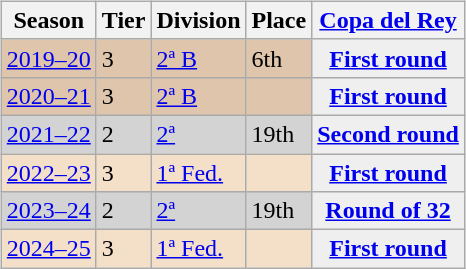<table>
<tr>
<td style="vertical-align:top;"><br><table class="wikitable">
<tr style="background:#f0f6fa;">
<th>Season</th>
<th>Tier</th>
<th>Division</th>
<th>Place</th>
<th><a href='#'>Copa del Rey</a></th>
</tr>
<tr>
<td style="background:#DEC5AB;"><a href='#'>2019–20</a></td>
<td style="background:#DEC5AB;">3</td>
<td style="background:#DEC5AB;"><a href='#'>2ª B</a></td>
<td style="background:#DEC5AB;">6th</td>
<th style="background:#efefef;"><a href='#'>First round</a></th>
</tr>
<tr>
<td style="background:#DEC5AB;"><a href='#'>2020–21</a></td>
<td style="background:#DEC5AB;">3</td>
<td style="background:#DEC5AB;"><a href='#'>2ª B</a></td>
<td style="background:#DEC5AB;"></td>
<th style="background:#efefef;"><a href='#'>First round</a></th>
</tr>
<tr>
<td style="background:#D3D3D3;"><a href='#'>2021–22</a></td>
<td style="background:#D3D3D3;">2</td>
<td style="background:#D3D3D3;"><a href='#'>2ª</a></td>
<td style="background:#D3D3D3;">19th</td>
<th style="background:#efefef;"><a href='#'>Second round</a></th>
</tr>
<tr>
<td style="background:#F4DFC8;"><a href='#'>2022–23</a></td>
<td style="background:#F4DFC8;">3</td>
<td style="background:#F4DFC8;"><a href='#'>1ª Fed.</a></td>
<td style="background:#F4DFC8;"></td>
<th style="background:#efefef;"><a href='#'>First round</a></th>
</tr>
<tr>
<td style="background:#D3D3D3;"><a href='#'>2023–24</a></td>
<td style="background:#D3D3D3;">2</td>
<td style="background:#D3D3D3;"><a href='#'>2ª</a></td>
<td style="background:#D3D3D3;">19th</td>
<th style="background:#efefef;"><a href='#'>Round of 32</a></th>
</tr>
<tr>
<td style="background:#F4DFC8;"><a href='#'>2024–25</a></td>
<td style="background:#F4DFC8;">3</td>
<td style="background:#F4DFC8;"><a href='#'>1ª Fed.</a></td>
<td style="background:#F4DFC8;"></td>
<th style="background:#efefef;"><a href='#'>First round</a></th>
</tr>
</table>
</td>
</tr>
</table>
